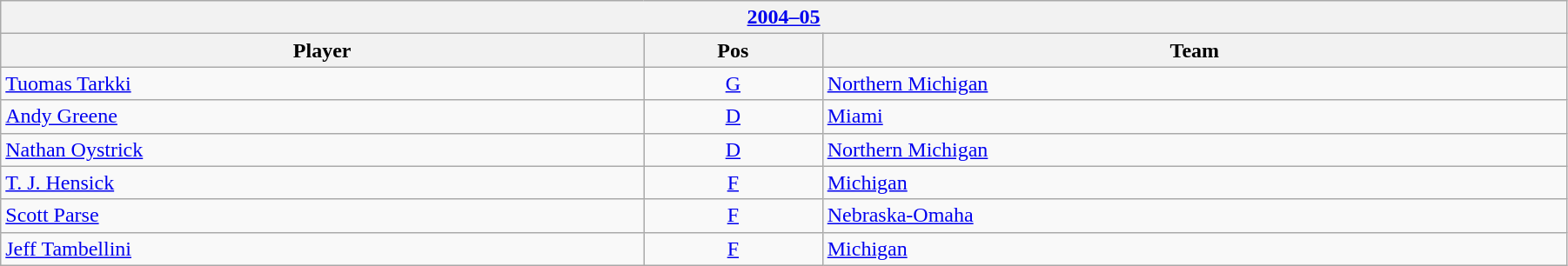<table class="wikitable" width=95%>
<tr>
<th colspan=3><a href='#'>2004–05</a></th>
</tr>
<tr>
<th>Player</th>
<th>Pos</th>
<th>Team</th>
</tr>
<tr>
<td><a href='#'>Tuomas Tarkki</a></td>
<td style="text-align:center;"><a href='#'>G</a></td>
<td><a href='#'>Northern Michigan</a></td>
</tr>
<tr>
<td><a href='#'>Andy Greene</a></td>
<td style="text-align:center;"><a href='#'>D</a></td>
<td><a href='#'>Miami</a></td>
</tr>
<tr>
<td><a href='#'>Nathan Oystrick</a></td>
<td style="text-align:center;"><a href='#'>D</a></td>
<td><a href='#'>Northern Michigan</a></td>
</tr>
<tr>
<td><a href='#'>T. J. Hensick</a></td>
<td style="text-align:center;"><a href='#'>F</a></td>
<td><a href='#'>Michigan</a></td>
</tr>
<tr>
<td><a href='#'>Scott Parse</a></td>
<td style="text-align:center;"><a href='#'>F</a></td>
<td><a href='#'>Nebraska-Omaha</a></td>
</tr>
<tr>
<td><a href='#'>Jeff Tambellini</a></td>
<td style="text-align:center;"><a href='#'>F</a></td>
<td><a href='#'>Michigan</a></td>
</tr>
</table>
